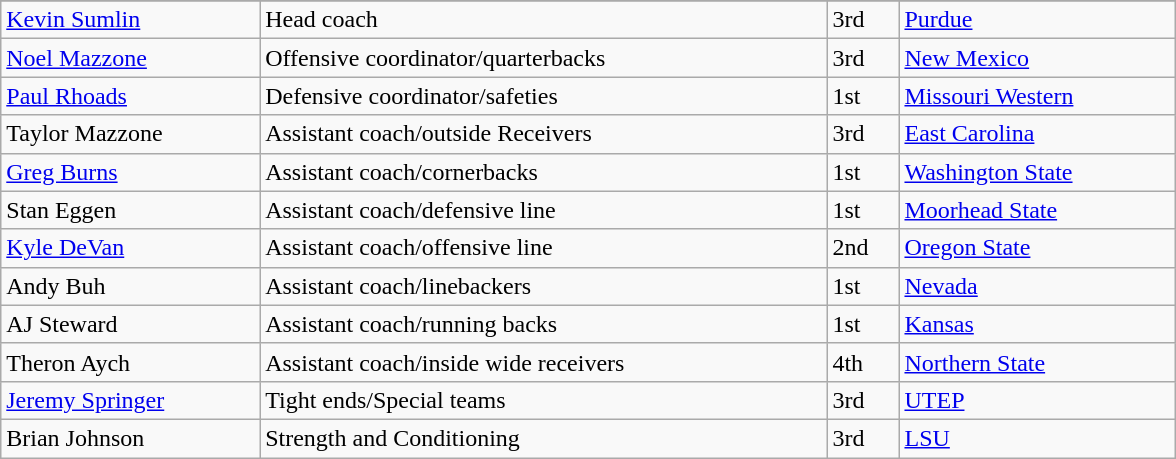<table class="wikitable" style="width:62%">
<tr>
</tr>
<tr>
<td><a href='#'>Kevin Sumlin</a></td>
<td>Head coach</td>
<td>3rd</td>
<td><a href='#'>Purdue</a></td>
</tr>
<tr>
<td><a href='#'>Noel Mazzone</a></td>
<td>Offensive coordinator/quarterbacks</td>
<td>3rd</td>
<td><a href='#'>New Mexico</a></td>
</tr>
<tr>
<td><a href='#'>Paul Rhoads</a></td>
<td>Defensive coordinator/safeties</td>
<td>1st</td>
<td><a href='#'>Missouri Western</a></td>
</tr>
<tr>
<td>Taylor Mazzone</td>
<td>Assistant coach/outside Receivers</td>
<td>3rd</td>
<td><a href='#'>East Carolina</a></td>
</tr>
<tr>
<td><a href='#'>Greg Burns</a></td>
<td>Assistant coach/cornerbacks</td>
<td>1st</td>
<td><a href='#'>Washington State</a></td>
</tr>
<tr>
<td>Stan Eggen</td>
<td>Assistant coach/defensive line</td>
<td>1st</td>
<td><a href='#'>Moorhead State</a></td>
</tr>
<tr>
<td><a href='#'>Kyle DeVan</a></td>
<td>Assistant coach/offensive line</td>
<td>2nd</td>
<td><a href='#'>Oregon State</a></td>
</tr>
<tr>
<td>Andy Buh</td>
<td>Assistant coach/linebackers</td>
<td>1st</td>
<td><a href='#'>Nevada</a></td>
</tr>
<tr>
<td>AJ Steward</td>
<td>Assistant coach/running backs</td>
<td>1st</td>
<td><a href='#'>Kansas</a></td>
</tr>
<tr>
<td>Theron Aych</td>
<td>Assistant coach/inside wide receivers</td>
<td>4th</td>
<td><a href='#'>Northern State</a></td>
</tr>
<tr>
<td><a href='#'>Jeremy Springer</a></td>
<td>Tight ends/Special teams</td>
<td>3rd</td>
<td><a href='#'>UTEP</a></td>
</tr>
<tr>
<td>Brian Johnson</td>
<td>Strength and Conditioning</td>
<td>3rd</td>
<td><a href='#'>LSU</a></td>
</tr>
</table>
